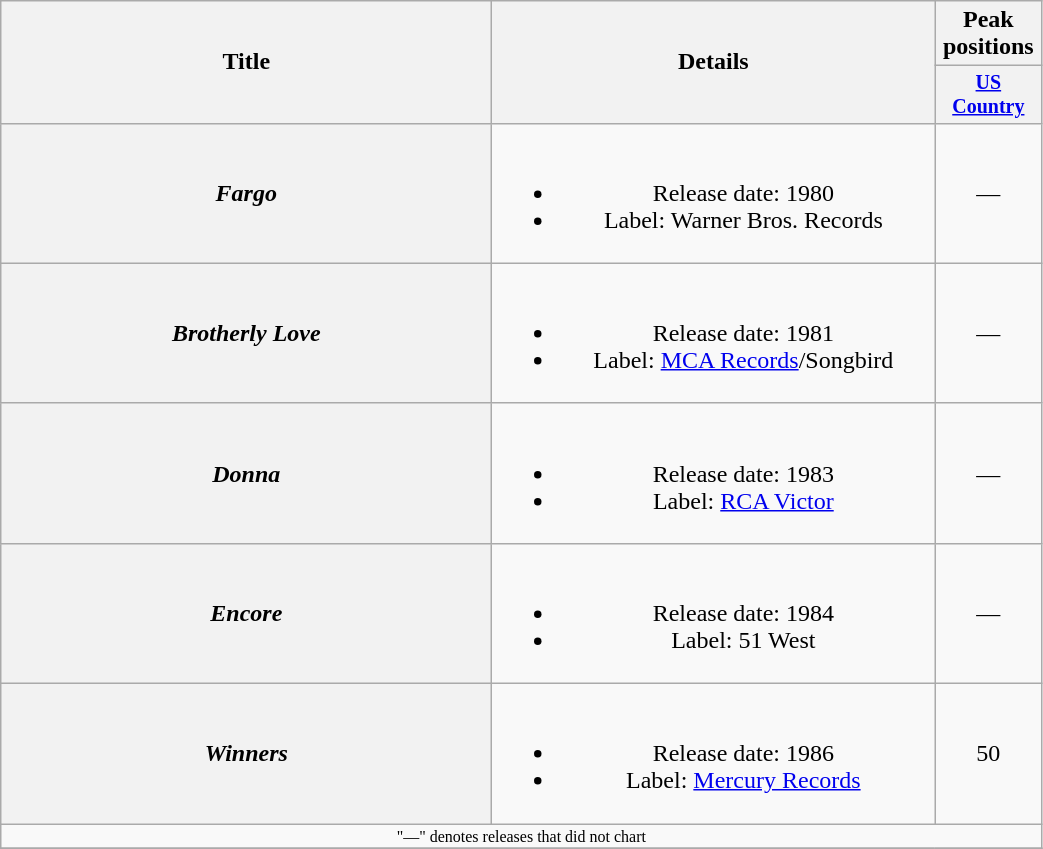<table class="wikitable plainrowheaders" style="text-align:center;">
<tr>
<th rowspan="2" style="width:20em;">Title</th>
<th rowspan="2" style="width:18em;">Details</th>
<th colspan="1">Peak positions</th>
</tr>
<tr style="font-size:smaller;">
<th width="65"><a href='#'>US Country</a><br></th>
</tr>
<tr>
<th scope="row"><em>Fargo</em></th>
<td><br><ul><li>Release date: 1980</li><li>Label: Warner Bros. Records</li></ul></td>
<td>—</td>
</tr>
<tr>
<th scope="row"><em>Brotherly Love</em></th>
<td><br><ul><li>Release date: 1981</li><li>Label: <a href='#'>MCA Records</a>/Songbird</li></ul></td>
<td>—</td>
</tr>
<tr>
<th scope="row"><em>Donna</em></th>
<td><br><ul><li>Release date: 1983</li><li>Label: <a href='#'>RCA Victor</a></li></ul></td>
<td>—</td>
</tr>
<tr>
<th scope="row"><em>Encore</em></th>
<td><br><ul><li>Release date: 1984</li><li>Label: 51 West</li></ul></td>
<td>—</td>
</tr>
<tr>
<th scope="row"><em>Winners</em></th>
<td><br><ul><li>Release date: 1986</li><li>Label: <a href='#'>Mercury Records</a></li></ul></td>
<td>50</td>
</tr>
<tr>
<td colspan="3" style="font-size: 8pt">"—" denotes releases that did not chart</td>
</tr>
<tr>
</tr>
</table>
